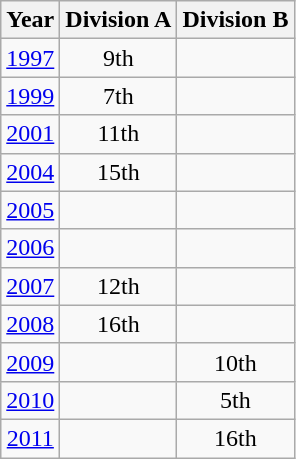<table class="wikitable" style="text-align:center">
<tr>
<th>Year</th>
<th>Division A</th>
<th>Division B</th>
</tr>
<tr>
<td><a href='#'>1997</a></td>
<td>9th</td>
<td></td>
</tr>
<tr>
<td><a href='#'>1999</a></td>
<td>7th</td>
<td></td>
</tr>
<tr>
<td><a href='#'>2001</a></td>
<td>11th</td>
<td></td>
</tr>
<tr>
<td><a href='#'>2004</a></td>
<td>15th</td>
<td></td>
</tr>
<tr>
<td><a href='#'>2005</a></td>
<td></td>
<td></td>
</tr>
<tr>
<td><a href='#'>2006</a></td>
<td></td>
<td></td>
</tr>
<tr>
<td><a href='#'>2007</a></td>
<td>12th</td>
<td></td>
</tr>
<tr>
<td><a href='#'>2008</a></td>
<td>16th</td>
<td></td>
</tr>
<tr>
<td><a href='#'>2009</a></td>
<td></td>
<td>10th</td>
</tr>
<tr>
<td><a href='#'>2010</a></td>
<td></td>
<td>5th</td>
</tr>
<tr>
<td><a href='#'>2011</a></td>
<td></td>
<td>16th</td>
</tr>
</table>
